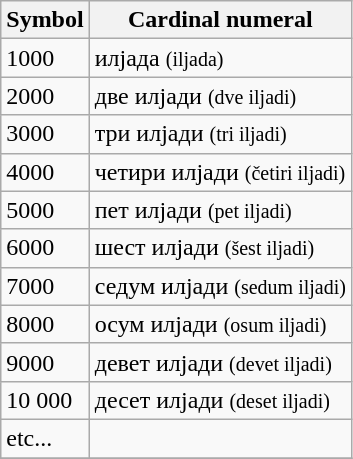<table class="wikitable" align="center">
<tr>
<th>Symbol</th>
<th>Cardinal numeral</th>
</tr>
<tr>
<td>1000</td>
<td>илјада <small>(iljada)</small></td>
</tr>
<tr>
<td>2000</td>
<td>две илјади <small>(dve iljadi)</small></td>
</tr>
<tr>
<td>3000</td>
<td>три илјади <small>(tri iljadi)</small></td>
</tr>
<tr>
<td>4000</td>
<td>четири илјади <small>(četiri iljadi)</small></td>
</tr>
<tr>
<td>5000</td>
<td>пет илјади <small>(pet iljadi)</small></td>
</tr>
<tr>
<td>6000</td>
<td>шест илјади <small>(šest iljadi)</small></td>
</tr>
<tr>
<td>7000</td>
<td>седум илјади <small>(sedum iljadi)</small></td>
</tr>
<tr>
<td>8000</td>
<td>осум илјади <small>(osum iljadi)</small></td>
</tr>
<tr>
<td>9000</td>
<td>девет илјади <small>(devet iljadi)</small></td>
</tr>
<tr>
<td>10 000</td>
<td>десет илјади <small>(deset iljadi)</small></td>
</tr>
<tr>
<td>etc...</td>
<td></td>
</tr>
<tr>
</tr>
</table>
